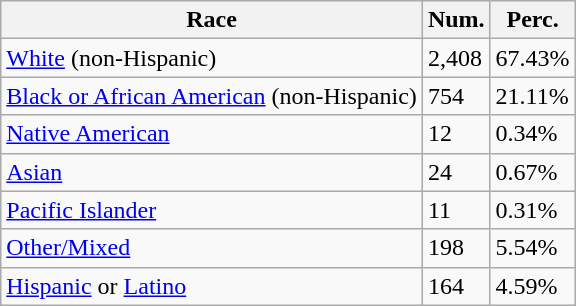<table class="wikitable">
<tr>
<th>Race</th>
<th>Num.</th>
<th>Perc.</th>
</tr>
<tr>
<td><a href='#'>White</a> (non-Hispanic)</td>
<td>2,408</td>
<td>67.43%</td>
</tr>
<tr>
<td><a href='#'>Black or African American</a> (non-Hispanic)</td>
<td>754</td>
<td>21.11%</td>
</tr>
<tr>
<td><a href='#'>Native American</a></td>
<td>12</td>
<td>0.34%</td>
</tr>
<tr>
<td><a href='#'>Asian</a></td>
<td>24</td>
<td>0.67%</td>
</tr>
<tr>
<td><a href='#'>Pacific Islander</a></td>
<td>11</td>
<td>0.31%</td>
</tr>
<tr>
<td><a href='#'>Other/Mixed</a></td>
<td>198</td>
<td>5.54%</td>
</tr>
<tr>
<td><a href='#'>Hispanic</a> or <a href='#'>Latino</a></td>
<td>164</td>
<td>4.59%</td>
</tr>
</table>
